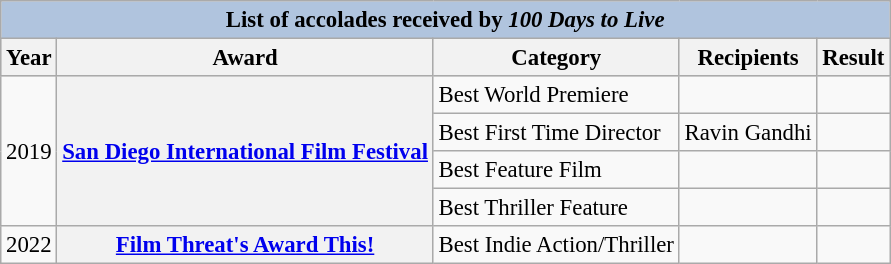<table class="wikitable sortable plainrowheaders" style="font-size: 95%;">
<tr>
<th colspan="5" style="background: LightSteelBlue;">List of accolades received by <em>100 Days to Live</em></th>
</tr>
<tr style="background:#ccc; text-align:center;">
<th>Year</th>
<th>Award</th>
<th>Category</th>
<th>Recipients</th>
<th>Result</th>
</tr>
<tr>
<td rowspan="4">2019</td>
<th rowspan="4" scope="row"><a href='#'>San Diego International Film Festival</a></th>
<td>Best World Premiere</td>
<td></td>
<td></td>
</tr>
<tr>
<td>Best First Time Director</td>
<td>Ravin Gandhi</td>
<td></td>
</tr>
<tr>
<td>Best Feature Film</td>
<td></td>
<td></td>
</tr>
<tr>
<td>Best Thriller Feature</td>
<td></td>
<td></td>
</tr>
<tr>
<td>2022</td>
<th rowspan="4" scope="row"><a href='#'>Film Threat's Award This!</a></th>
<td>Best Indie Action/Thriller</td>
<td></td>
<td></td>
</tr>
</table>
